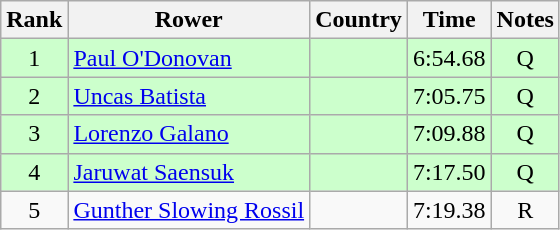<table class="wikitable" style="text-align:center">
<tr>
<th>Rank</th>
<th>Rower</th>
<th>Country</th>
<th>Time</th>
<th>Notes</th>
</tr>
<tr bgcolor=ccffcc>
<td>1</td>
<td align="left"><a href='#'>Paul O'Donovan</a></td>
<td align="left"></td>
<td>6:54.68</td>
<td>Q</td>
</tr>
<tr bgcolor=ccffcc>
<td>2</td>
<td align="left"><a href='#'>Uncas Batista</a></td>
<td align="left"></td>
<td>7:05.75</td>
<td>Q</td>
</tr>
<tr bgcolor=ccffcc>
<td>3</td>
<td align="left"><a href='#'>Lorenzo Galano</a></td>
<td align="left"></td>
<td>7:09.88</td>
<td>Q</td>
</tr>
<tr bgcolor=ccffcc>
<td>4</td>
<td align="left"><a href='#'>Jaruwat Saensuk</a></td>
<td align="left"></td>
<td>7:17.50</td>
<td>Q</td>
</tr>
<tr>
<td>5</td>
<td align="left"><a href='#'>Gunther Slowing Rossil</a></td>
<td align="left"></td>
<td>7:19.38</td>
<td>R</td>
</tr>
</table>
